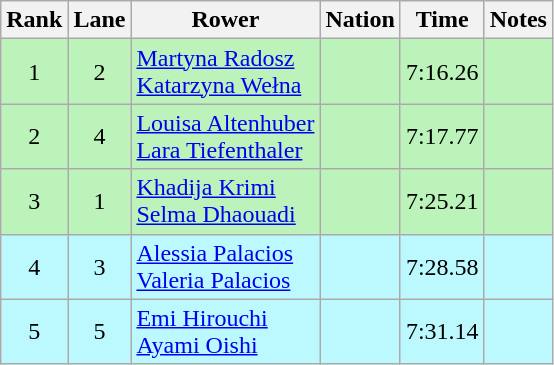<table class="wikitable sortable" style="text-align:center">
<tr>
<th>Rank</th>
<th>Lane</th>
<th>Rower</th>
<th>Nation</th>
<th>Time</th>
<th>Notes</th>
</tr>
<tr bgcolor=bbf3bb>
<td>1</td>
<td>2</td>
<td align=left><a href='#'>Martyna Radosz</a><br><a href='#'>Katarzyna Wełna</a></td>
<td align=left></td>
<td>7:16.26</td>
<td></td>
</tr>
<tr bgcolor=bbf3bb>
<td>2</td>
<td>4</td>
<td align=left><a href='#'>Louisa Altenhuber</a><br><a href='#'>Lara Tiefenthaler</a></td>
<td align=left></td>
<td>7:17.77</td>
<td></td>
</tr>
<tr bgcolor=bbf3bb>
<td>3</td>
<td>1</td>
<td align=left><a href='#'>Khadija Krimi</a><br><a href='#'>Selma Dhaouadi</a></td>
<td align=left></td>
<td>7:25.21</td>
<td></td>
</tr>
<tr bgcolor=bbf9ff>
<td>4</td>
<td>3</td>
<td align=left><a href='#'>Alessia Palacios</a><br><a href='#'>Valeria Palacios</a></td>
<td align=left></td>
<td>7:28.58</td>
<td></td>
</tr>
<tr bgcolor=bbf9ff>
<td>5</td>
<td>5</td>
<td align=left><a href='#'>Emi Hirouchi</a><br><a href='#'>Ayami Oishi</a></td>
<td align=left></td>
<td>7:31.14</td>
<td></td>
</tr>
</table>
